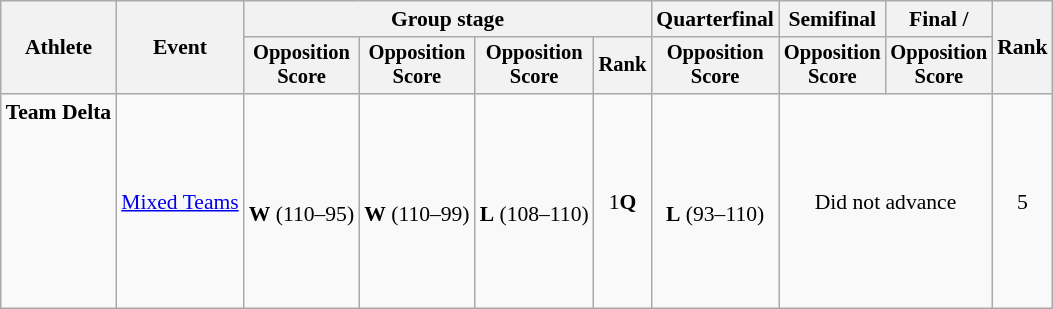<table class="wikitable" style="font-size:90%">
<tr>
<th rowspan=2>Athlete</th>
<th rowspan=2>Event</th>
<th colspan=4>Group stage</th>
<th>Quarterfinal</th>
<th>Semifinal</th>
<th>Final / </th>
<th rowspan=2>Rank</th>
</tr>
<tr style="font-size:95%">
<th>Opposition<br>Score</th>
<th>Opposition<br>Score</th>
<th>Opposition<br>Score</th>
<th>Rank</th>
<th>Opposition<br>Score</th>
<th>Opposition<br>Score</th>
<th>Opposition<br>Score</th>
</tr>
<tr align=center>
<td align=left><strong>Team Delta</strong> <br><br><br><br><br><br><br><br></td>
<td align=left><a href='#'>Mixed Teams</a></td>
<td><br><strong>W</strong> (110–95)</td>
<td><br><strong>W</strong> (110–99)</td>
<td><br><strong>L</strong> (108–110)</td>
<td>1<strong>Q</strong></td>
<td><br><strong>L</strong> (93–110)</td>
<td colspan=2>Did not advance</td>
<td>5</td>
</tr>
</table>
